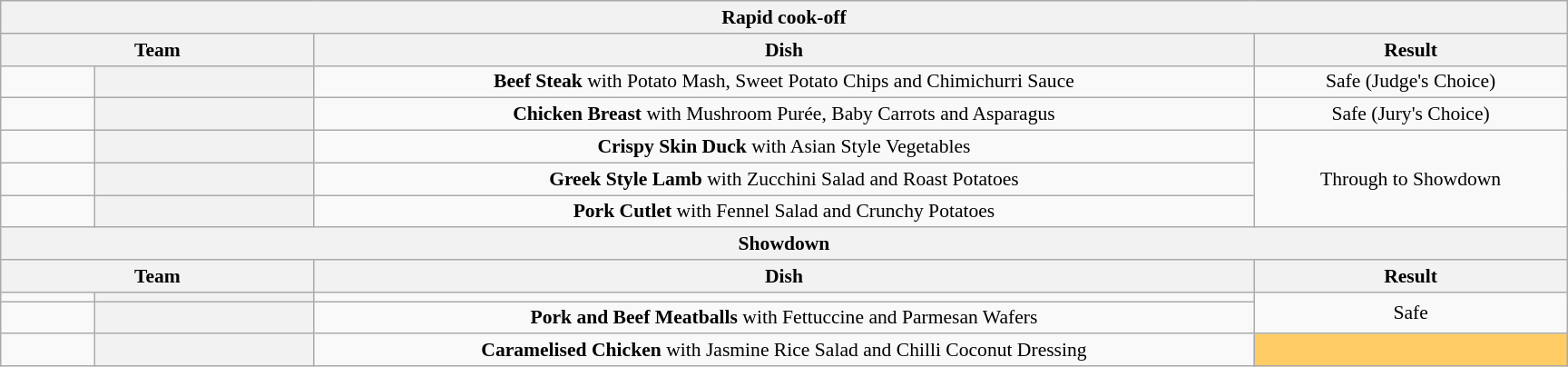<table class="wikitable plainrowheaders" style="margin:1em auto; text-align:center; font-size:90%; width:80em;">
<tr>
<th colspan="4" >Rapid cook-off</th>
</tr>
<tr>
<th style="width:20%;" colspan="2">Team</th>
<th style="width:60%;">Dish</th>
<th style="width:20%;">Result</th>
</tr>
<tr>
<td></td>
<th style="width:14%;"></th>
<td><strong>Beef Steak</strong> with Potato Mash, Sweet Potato Chips and Chimichurri Sauce</td>
<td>Safe (Judge's Choice)</td>
</tr>
<tr>
<td></td>
<th></th>
<td><strong>Chicken Breast</strong> with Mushroom Purée, Baby Carrots and Asparagus</td>
<td>Safe (Jury's Choice)</td>
</tr>
<tr>
<td></td>
<th></th>
<td><strong>Crispy Skin Duck</strong> with Asian Style Vegetables</td>
<td rowspan="3">Through to Showdown</td>
</tr>
<tr>
<td></td>
<th></th>
<td><strong>Greek Style Lamb</strong> with Zucchini Salad and Roast Potatoes</td>
</tr>
<tr>
<td></td>
<th></th>
<td><strong>Pork Cutlet</strong> with Fennel Salad and Crunchy Potatoes</td>
</tr>
<tr>
<th colspan="4" >Showdown</th>
</tr>
<tr>
<th style="width:20%;" colspan="2">Team</th>
<th style="width:60%;">Dish</th>
<th style="width:20%;">Result</th>
</tr>
<tr>
<td></td>
<th></th>
<td></td>
<td rowspan="2">Safe</td>
</tr>
<tr>
<td></td>
<th></th>
<td><strong>Pork and Beef Meatballs</strong> with Fettuccine and Parmesan Wafers</td>
</tr>
<tr>
<td></td>
<th></th>
<td><strong>Caramelised Chicken</strong> with Jasmine Rice Salad and Chilli Coconut Dressing</td>
<td style="background:#fc6;"></td>
</tr>
</table>
